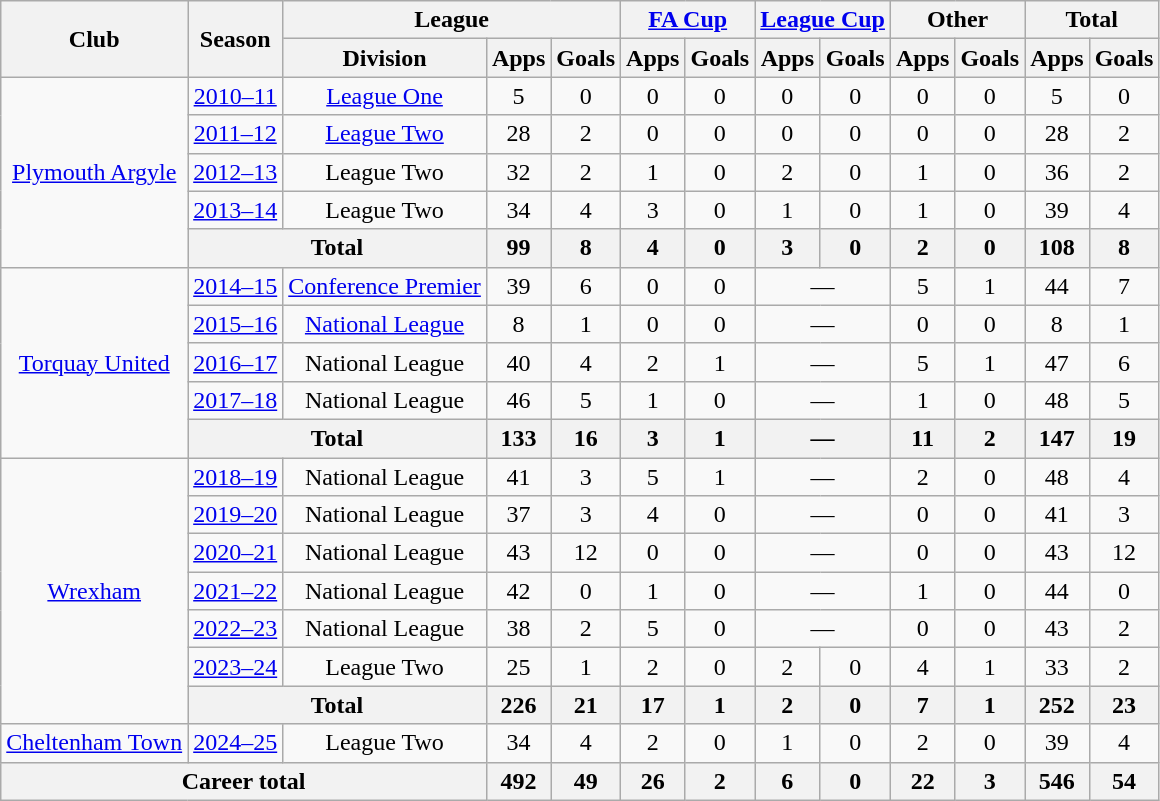<table class=wikitable style="text-align: center;">
<tr>
<th rowspan=2>Club</th>
<th rowspan=2>Season</th>
<th colspan=3>League</th>
<th colspan=2><a href='#'>FA Cup</a></th>
<th colspan=2><a href='#'>League Cup</a></th>
<th colspan=2>Other</th>
<th colspan=2>Total</th>
</tr>
<tr>
<th>Division</th>
<th>Apps</th>
<th>Goals</th>
<th>Apps</th>
<th>Goals</th>
<th>Apps</th>
<th>Goals</th>
<th>Apps</th>
<th>Goals</th>
<th>Apps</th>
<th>Goals</th>
</tr>
<tr>
<td rowspan=5><a href='#'>Plymouth Argyle</a></td>
<td><a href='#'>2010–11</a></td>
<td><a href='#'>League One</a></td>
<td>5</td>
<td>0</td>
<td>0</td>
<td>0</td>
<td>0</td>
<td>0</td>
<td>0</td>
<td>0</td>
<td>5</td>
<td>0</td>
</tr>
<tr>
<td><a href='#'>2011–12</a></td>
<td><a href='#'>League Two</a></td>
<td>28</td>
<td>2</td>
<td>0</td>
<td>0</td>
<td>0</td>
<td>0</td>
<td>0</td>
<td>0</td>
<td>28</td>
<td>2</td>
</tr>
<tr>
<td><a href='#'>2012–13</a></td>
<td>League Two</td>
<td>32</td>
<td>2</td>
<td>1</td>
<td>0</td>
<td>2</td>
<td>0</td>
<td>1</td>
<td>0</td>
<td>36</td>
<td>2</td>
</tr>
<tr>
<td><a href='#'>2013–14</a></td>
<td>League Two</td>
<td>34</td>
<td>4</td>
<td>3</td>
<td>0</td>
<td>1</td>
<td>0</td>
<td>1</td>
<td>0</td>
<td>39</td>
<td>4</td>
</tr>
<tr>
<th colspan=2>Total</th>
<th>99</th>
<th>8</th>
<th>4</th>
<th>0</th>
<th>3</th>
<th>0</th>
<th>2</th>
<th>0</th>
<th>108</th>
<th>8</th>
</tr>
<tr>
<td rowspan=5><a href='#'>Torquay United</a></td>
<td><a href='#'>2014–15</a></td>
<td><a href='#'>Conference Premier</a></td>
<td>39</td>
<td>6</td>
<td>0</td>
<td>0</td>
<td colspan=2>—</td>
<td>5</td>
<td>1</td>
<td>44</td>
<td>7</td>
</tr>
<tr>
<td><a href='#'>2015–16</a></td>
<td><a href='#'>National League</a></td>
<td>8</td>
<td>1</td>
<td>0</td>
<td>0</td>
<td colspan=2>—</td>
<td>0</td>
<td>0</td>
<td>8</td>
<td>1</td>
</tr>
<tr>
<td><a href='#'>2016–17</a></td>
<td>National League</td>
<td>40</td>
<td>4</td>
<td>2</td>
<td>1</td>
<td colspan=2>—</td>
<td>5</td>
<td>1</td>
<td>47</td>
<td>6</td>
</tr>
<tr>
<td><a href='#'>2017–18</a></td>
<td>National League</td>
<td>46</td>
<td>5</td>
<td>1</td>
<td>0</td>
<td colspan=2>—</td>
<td>1</td>
<td>0</td>
<td>48</td>
<td>5</td>
</tr>
<tr>
<th colspan=2>Total</th>
<th>133</th>
<th>16</th>
<th>3</th>
<th>1</th>
<th colspan=2>—</th>
<th>11</th>
<th>2</th>
<th>147</th>
<th>19</th>
</tr>
<tr>
<td rowspan=7><a href='#'>Wrexham</a></td>
<td><a href='#'>2018–19</a></td>
<td>National League</td>
<td>41</td>
<td>3</td>
<td>5</td>
<td>1</td>
<td colspan=2>—</td>
<td>2</td>
<td>0</td>
<td>48</td>
<td>4</td>
</tr>
<tr>
<td><a href='#'>2019–20</a></td>
<td>National League</td>
<td>37</td>
<td>3</td>
<td>4</td>
<td>0</td>
<td colspan=2>—</td>
<td>0</td>
<td>0</td>
<td>41</td>
<td>3</td>
</tr>
<tr>
<td><a href='#'>2020–21</a></td>
<td>National League</td>
<td>43</td>
<td>12</td>
<td>0</td>
<td>0</td>
<td colspan=2>—</td>
<td>0</td>
<td>0</td>
<td>43</td>
<td>12</td>
</tr>
<tr>
<td><a href='#'>2021–22</a></td>
<td>National League</td>
<td>42</td>
<td>0</td>
<td>1</td>
<td>0</td>
<td colspan=2>—</td>
<td>1</td>
<td>0</td>
<td>44</td>
<td>0</td>
</tr>
<tr>
<td><a href='#'>2022–23</a></td>
<td>National League</td>
<td>38</td>
<td>2</td>
<td>5</td>
<td>0</td>
<td colspan=2>—</td>
<td>0</td>
<td>0</td>
<td>43</td>
<td>2</td>
</tr>
<tr>
<td><a href='#'>2023–24</a></td>
<td>League Two</td>
<td>25</td>
<td>1</td>
<td>2</td>
<td>0</td>
<td>2</td>
<td>0</td>
<td>4</td>
<td>1</td>
<td>33</td>
<td>2</td>
</tr>
<tr>
<th colspan=2>Total</th>
<th>226</th>
<th>21</th>
<th>17</th>
<th>1</th>
<th>2</th>
<th>0</th>
<th>7</th>
<th>1</th>
<th>252</th>
<th>23</th>
</tr>
<tr>
<td><a href='#'>Cheltenham Town</a></td>
<td><a href='#'>2024–25</a></td>
<td>League Two</td>
<td>34</td>
<td>4</td>
<td>2</td>
<td>0</td>
<td>1</td>
<td>0</td>
<td>2</td>
<td>0</td>
<td>39</td>
<td>4</td>
</tr>
<tr>
<th colspan=3>Career total</th>
<th>492</th>
<th>49</th>
<th>26</th>
<th>2</th>
<th>6</th>
<th>0</th>
<th>22</th>
<th>3</th>
<th>546</th>
<th>54</th>
</tr>
</table>
